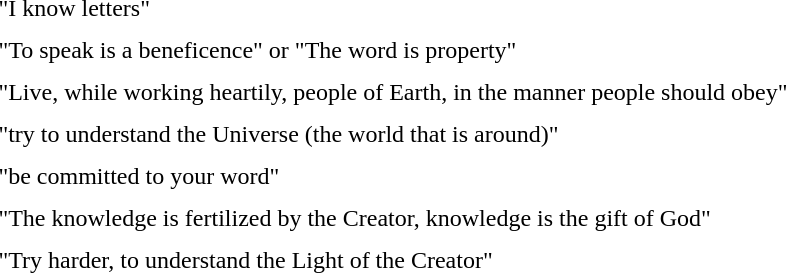<table - align=center cellpadding=4>
<tr>
<td></td>
<td></td>
<td>"I know letters"</td>
</tr>
<tr>
<td></td>
<td></td>
<td>"To speak is a beneficence" or "The word is property"</td>
</tr>
<tr>
<td></td>
<td></td>
<td>"Live, while working heartily, people of Earth, in the manner people should obey"</td>
</tr>
<tr>
<td></td>
<td></td>
<td>"try to understand the Universe (the world that is around)"</td>
</tr>
<tr>
<td></td>
<td></td>
<td>"be committed to your word"</td>
</tr>
<tr>
<td></td>
<td></td>
<td>"The knowledge is fertilized by the Creator, knowledge is the gift of God"</td>
</tr>
<tr>
<td></td>
<td></td>
<td>"Try harder, to understand the Light of the Creator"</td>
</tr>
</table>
